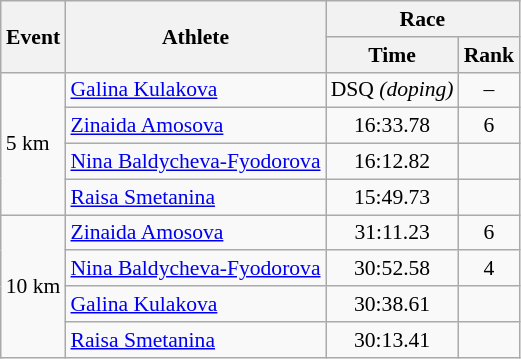<table class="wikitable" border="1" style="font-size:90%">
<tr>
<th rowspan=2>Event</th>
<th rowspan=2>Athlete</th>
<th colspan=2>Race</th>
</tr>
<tr>
<th>Time</th>
<th>Rank</th>
</tr>
<tr>
<td rowspan=4>5 km</td>
<td><a href='#'>Galina Kulakova</a></td>
<td align=center>DSQ <em>(doping)</em></td>
<td align=center>–</td>
</tr>
<tr>
<td><a href='#'>Zinaida Amosova</a></td>
<td align=center>16:33.78</td>
<td align=center>6</td>
</tr>
<tr>
<td><a href='#'>Nina Baldycheva-Fyodorova</a></td>
<td align=center>16:12.82</td>
<td align=center></td>
</tr>
<tr>
<td><a href='#'>Raisa Smetanina</a></td>
<td align=center>15:49.73</td>
<td align=center></td>
</tr>
<tr>
<td rowspan=4>10 km</td>
<td><a href='#'>Zinaida Amosova</a></td>
<td align=center>31:11.23</td>
<td align=center>6</td>
</tr>
<tr>
<td><a href='#'>Nina Baldycheva-Fyodorova</a></td>
<td align=center>30:52.58</td>
<td align=center>4</td>
</tr>
<tr>
<td><a href='#'>Galina Kulakova</a></td>
<td align=center>30:38.61</td>
<td align=center></td>
</tr>
<tr>
<td><a href='#'>Raisa Smetanina</a></td>
<td align=center>30:13.41</td>
<td align=center></td>
</tr>
</table>
